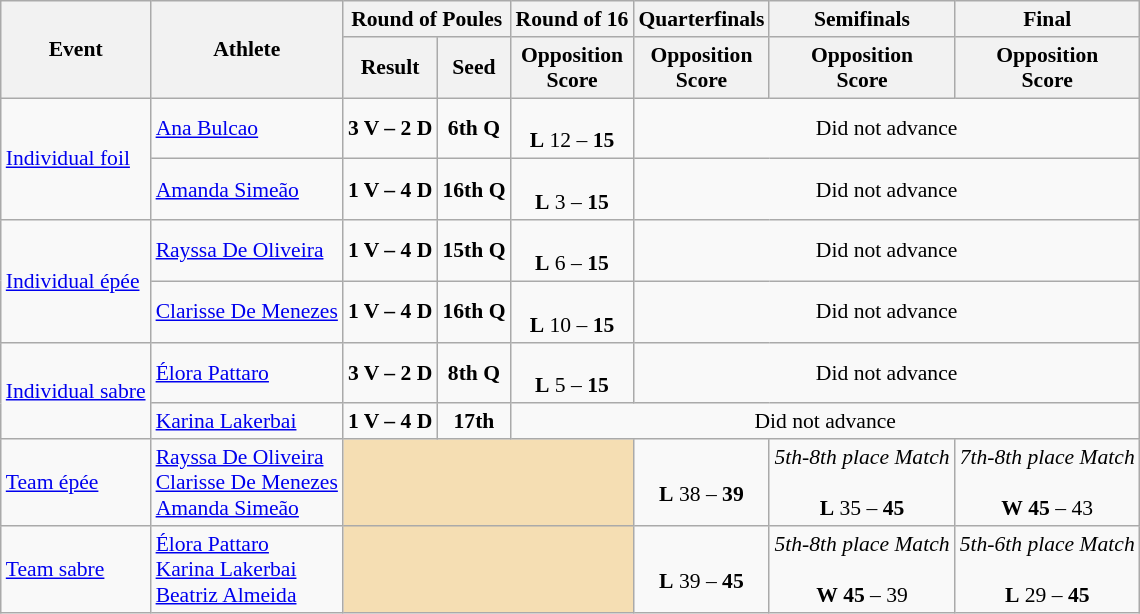<table class="wikitable" style="font-size:90%">
<tr>
<th rowspan=2>Event</th>
<th rowspan=2>Athlete</th>
<th colspan=2>Round of Poules</th>
<th>Round of 16</th>
<th>Quarterfinals</th>
<th>Semifinals</th>
<th>Final</th>
</tr>
<tr>
<th>Result</th>
<th>Seed</th>
<th>Opposition<br>Score</th>
<th>Opposition<br>Score</th>
<th>Opposition<br>Score</th>
<th>Opposition<br>Score</th>
</tr>
<tr>
<td rowspan=2><a href='#'>Individual foil</a></td>
<td><a href='#'>Ana Bulcao</a></td>
<td align=center><strong>3 V – 2 D</strong></td>
<td align=center><strong>6th Q</strong></td>
<td align=center><br><strong>L</strong> 12 – <strong>15</strong></td>
<td align=center colspan=3>Did not advance</td>
</tr>
<tr>
<td><a href='#'>Amanda Simeão</a></td>
<td align=center><strong>1 V – 4 D</strong></td>
<td align=center><strong>16th Q</strong></td>
<td align=center><br><strong>L</strong> 3 – <strong>15</strong></td>
<td align=center colspan=3>Did not advance</td>
</tr>
<tr>
<td rowspan=2><a href='#'>Individual épée</a></td>
<td><a href='#'>Rayssa De Oliveira</a></td>
<td align=center><strong>1 V – 4 D</strong></td>
<td align=center><strong>15th Q</strong></td>
<td align=center><br><strong>L</strong> 6 – <strong>15</strong></td>
<td align=center colspan=3>Did not advance</td>
</tr>
<tr>
<td><a href='#'>Clarisse De Menezes</a></td>
<td align=center><strong>1 V – 4 D</strong></td>
<td align=center><strong>16th Q</strong></td>
<td align=center><br><strong>L</strong> 10 – <strong>15</strong></td>
<td align=center colspan=3>Did not advance</td>
</tr>
<tr>
<td rowspan=2><a href='#'>Individual sabre</a></td>
<td><a href='#'>Élora Pattaro</a></td>
<td align=center><strong>3 V – 2 D</strong></td>
<td align=center><strong>8th Q</strong></td>
<td align=center><br><strong>L</strong> 5 – <strong>15</strong></td>
<td align=center colspan=3>Did not advance</td>
</tr>
<tr>
<td><a href='#'>Karina Lakerbai</a></td>
<td align=center><strong>1 V – 4 D</strong></td>
<td align=center><strong>17th</strong></td>
<td align=center colspan=4>Did not advance</td>
</tr>
<tr>
<td><a href='#'>Team épée</a></td>
<td><a href='#'>Rayssa De Oliveira</a><br><a href='#'>Clarisse De Menezes</a><br><a href='#'>Amanda Simeão</a></td>
<td align=center bgcolor=wheat colspan=3></td>
<td align=center><br><strong>L</strong> 38 – <strong>39</strong></td>
<td align=center><em>5th-8th place Match</em><br><br><strong>L</strong> 35 – <strong>45</strong></td>
<td align=center><em>7th-8th place Match</em><br><br><strong>W</strong> <strong>45</strong> – 43</td>
</tr>
<tr>
<td><a href='#'>Team sabre</a></td>
<td><a href='#'>Élora Pattaro</a><br><a href='#'>Karina Lakerbai</a><br><a href='#'>Beatriz Almeida</a></td>
<td align=center bgcolor=wheat colspan=3></td>
<td align=center><br><strong>L</strong> 39 – <strong>45</strong></td>
<td align=center><em>5th-8th place Match</em><br><br><strong>W</strong> <strong>45</strong> – 39</td>
<td align=center><em>5th-6th place Match</em><br><br><strong>L</strong> 29 – <strong>45</strong></td>
</tr>
</table>
